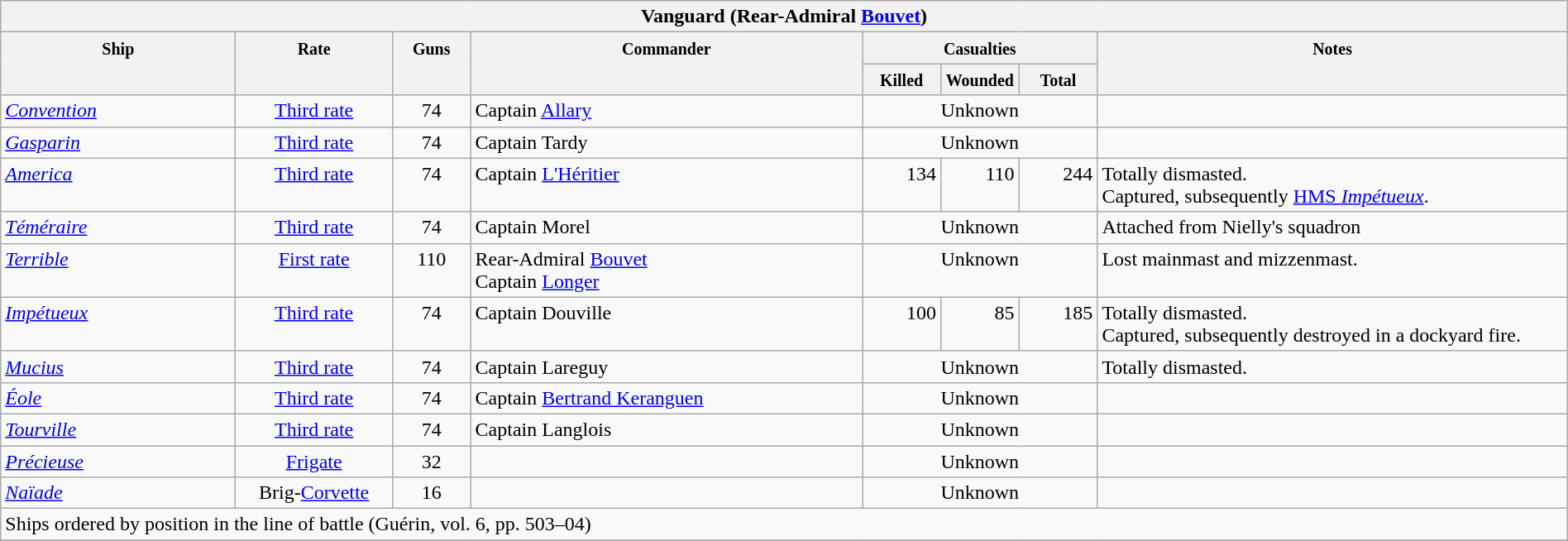<table class="wikitable" width=100%>
<tr valign="top">
<th colspan="11" bgcolor="white">Vanguard (Rear-Admiral <a href='#'>Bouvet</a>)</th>
</tr>
<tr valign="top"|- valign="top">
<th width=15%; align= center rowspan=2><small> Ship </small></th>
<th width=10%; align= center rowspan=2><small> Rate </small></th>
<th width=5%; align= center rowspan=2><small> Guns </small></th>
<th width=25%; align= center rowspan=2><small> Commander </small></th>
<th width=15%; align= center colspan=3><small>Casualties</small></th>
<th width=30%; align= center rowspan=2><small>Notes</small></th>
</tr>
<tr valign="top">
<th width=5%; align= center><small> Killed </small></th>
<th width=5%; align= center><small> Wounded </small></th>
<th width=5%; align= center><small> Total</small></th>
</tr>
<tr valign="top">
<td align= left><a href='#'><em>Convention</em></a></td>
<td align= center><a href='#'>Third rate</a></td>
<td align= center>74</td>
<td align= left>Captain <a href='#'>Allary</a></td>
<td colspan="3" align="center">Unknown</td>
<td align= left></td>
</tr>
<tr valign="top">
<td align= left><a href='#'><em>Gasparin</em></a></td>
<td align= center><a href='#'>Third rate</a></td>
<td align= center>74</td>
<td align= left>Captain Tardy</td>
<td colspan="3" align="center">Unknown</td>
<td align= left></td>
</tr>
<tr valign="top">
<td align= left><a href='#'><em>America</em></a></td>
<td align= center><a href='#'>Third rate</a></td>
<td align= center>74</td>
<td align= left>Captain <a href='#'>L'Héritier</a></td>
<td align= right>134</td>
<td align= right>110</td>
<td align= right>244</td>
<td align= left>Totally dismasted.<br>Captured, subsequently <a href='#'>HMS <em>Impétueux</em></a>.</td>
</tr>
<tr valign="top">
<td align= left><a href='#'><em>Téméraire</em></a></td>
<td align= center><a href='#'>Third rate</a></td>
<td align= center>74</td>
<td align= left>Captain Morel</td>
<td colspan="3" align="center">Unknown</td>
<td align= left>Attached from Nielly's squadron</td>
</tr>
<tr valign="top">
<td align= left><a href='#'><em>Terrible</em></a></td>
<td align= center><a href='#'>First rate</a></td>
<td align= center>110</td>
<td align= left>Rear-Admiral <a href='#'>Bouvet</a><br>Captain <a href='#'>Longer</a></td>
<td colspan="3" align="center">Unknown</td>
<td align= left>Lost mainmast and mizzenmast.</td>
</tr>
<tr valign="top">
<td align= left><a href='#'><em>Impétueux</em></a></td>
<td align= center><a href='#'>Third rate</a></td>
<td align= center>74</td>
<td align= left>Captain Douville </td>
<td align= right>100</td>
<td align= right>85</td>
<td align= right>185</td>
<td align= left>Totally dismasted.<br>Captured, subsequently destroyed in a dockyard fire.</td>
</tr>
<tr valign="top">
<td align= left><a href='#'><em>Mucius</em></a></td>
<td align= center><a href='#'>Third rate</a></td>
<td align= center>74</td>
<td align= left>Captain Lareguy </td>
<td colspan="3" align="center">Unknown</td>
<td align= left>Totally dismasted.</td>
</tr>
<tr valign="top">
<td align= left><a href='#'><em>Éole</em></a></td>
<td align= center><a href='#'>Third rate</a></td>
<td align= center>74</td>
<td align= left>Captain <a href='#'>Bertrand Keranguen</a></td>
<td colspan="3" align="center">Unknown</td>
<td align= left></td>
</tr>
<tr valign="top">
<td align= left><a href='#'><em>Tourville</em></a></td>
<td align= center><a href='#'>Third rate</a></td>
<td align= center>74</td>
<td align= left>Captain Langlois</td>
<td colspan="3" align="center">Unknown</td>
<td align= left></td>
</tr>
<tr valign="top">
<td align= left><a href='#'><em>Précieuse</em></a></td>
<td align= center><a href='#'>Frigate</a></td>
<td align= center>32</td>
<td align= left></td>
<td colspan="3" align="center">Unknown</td>
<td align= left></td>
</tr>
<tr valign="top">
<td align= left><a href='#'><em>Naïade</em></a></td>
<td align= center>Brig-<a href='#'>Corvette</a></td>
<td align= center>16</td>
<td align= left></td>
<td colspan="3" align="center">Unknown</td>
<td align= left></td>
</tr>
<tr valign="top">
<td colspan="8" align="left">Ships ordered by position in the line of battle (Guérin, vol. 6, pp. 503–04)</td>
</tr>
<tr>
</tr>
</table>
